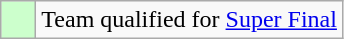<table class="wikitable">
<tr>
<td style="background: #ccffcc;">    </td>
<td>Team qualified for <a href='#'>Super Final</a></td>
</tr>
</table>
